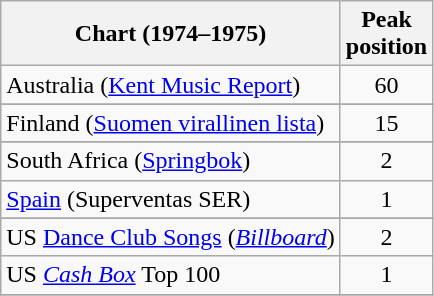<table class="wikitable sortable">
<tr>
<th>Chart (1974–1975)</th>
<th>Peak<br>position</th>
</tr>
<tr>
<td>Australia (<a href='#'>Kent Music Report</a>)</td>
<td style="text-align:center;">60</td>
</tr>
<tr>
</tr>
<tr>
</tr>
<tr>
<td>Finland (<a href='#'>Suomen virallinen lista</a>)</td>
<td style="text-align:center;">15</td>
</tr>
<tr>
</tr>
<tr>
</tr>
<tr>
</tr>
<tr>
<td>South Africa (<a href='#'>Springbok</a>)</td>
<td style="text-align:center;">2</td>
</tr>
<tr>
<td><a href='#'>Spain</a> (Superventas SER)</td>
<td style="text-align:center;">1</td>
</tr>
<tr>
</tr>
<tr>
</tr>
<tr>
</tr>
<tr>
<td>US <a href='#'>Dance Club Songs</a> (<em><a href='#'>Billboard</a></em>)</td>
<td style="text-align:center;">2</td>
</tr>
<tr>
<td>US <a href='#'><em>Cash Box</em></a> Top 100</td>
<td style="text-align:center;">1</td>
</tr>
<tr>
</tr>
</table>
